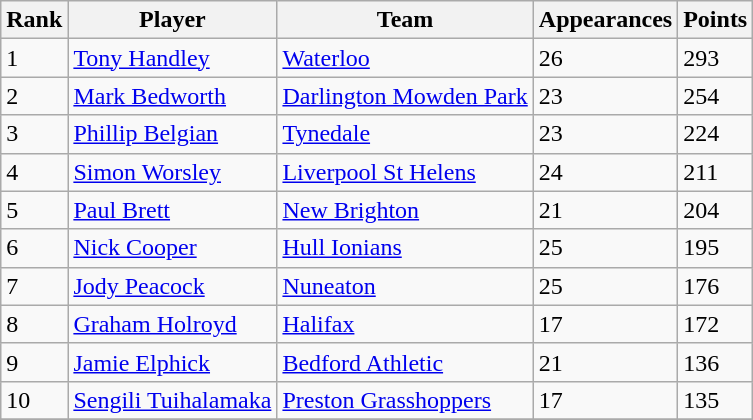<table class="wikitable">
<tr>
<th>Rank</th>
<th>Player</th>
<th>Team</th>
<th>Appearances</th>
<th>Points</th>
</tr>
<tr>
<td>1</td>
<td> <a href='#'>Tony Handley</a></td>
<td><a href='#'>Waterloo</a></td>
<td>26</td>
<td>293</td>
</tr>
<tr>
<td>2</td>
<td> <a href='#'>Mark Bedworth</a></td>
<td><a href='#'>Darlington Mowden Park</a></td>
<td>23</td>
<td>254</td>
</tr>
<tr>
<td>3</td>
<td> <a href='#'>Phillip Belgian</a></td>
<td><a href='#'>Tynedale</a></td>
<td>23</td>
<td>224</td>
</tr>
<tr>
<td>4</td>
<td> <a href='#'>Simon Worsley</a></td>
<td><a href='#'>Liverpool St Helens</a></td>
<td>24</td>
<td>211</td>
</tr>
<tr>
<td>5</td>
<td> <a href='#'>Paul Brett</a></td>
<td><a href='#'>New Brighton</a></td>
<td>21</td>
<td>204</td>
</tr>
<tr>
<td>6</td>
<td> <a href='#'>Nick Cooper</a></td>
<td><a href='#'>Hull Ionians</a></td>
<td>25</td>
<td>195</td>
</tr>
<tr>
<td>7</td>
<td> <a href='#'>Jody Peacock</a></td>
<td><a href='#'>Nuneaton</a></td>
<td>25</td>
<td>176</td>
</tr>
<tr>
<td>8</td>
<td> <a href='#'>Graham Holroyd</a></td>
<td><a href='#'>Halifax</a></td>
<td>17</td>
<td>172</td>
</tr>
<tr>
<td>9</td>
<td> <a href='#'>Jamie Elphick</a></td>
<td><a href='#'>Bedford Athletic</a></td>
<td>21</td>
<td>136</td>
</tr>
<tr>
<td>10</td>
<td> <a href='#'>Sengili Tuihalamaka</a></td>
<td><a href='#'>Preston Grasshoppers</a></td>
<td>17</td>
<td>135</td>
</tr>
<tr>
</tr>
</table>
